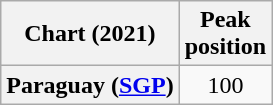<table class="wikitable plainrowheaders" style="text-align:center">
<tr>
<th scope="col">Chart (2021)</th>
<th scope="col">Peak<br>position</th>
</tr>
<tr>
<th scope="row">Paraguay (<a href='#'>SGP</a>)</th>
<td>100</td>
</tr>
</table>
